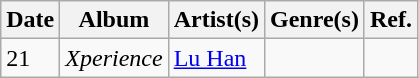<table class="wikitable">
<tr>
<th>Date</th>
<th>Album</th>
<th>Artist(s)</th>
<th>Genre(s)</th>
<th>Ref.</th>
</tr>
<tr>
<td>21</td>
<td><em>Xperience</em></td>
<td><a href='#'>Lu Han</a></td>
<td></td>
<td></td>
</tr>
</table>
